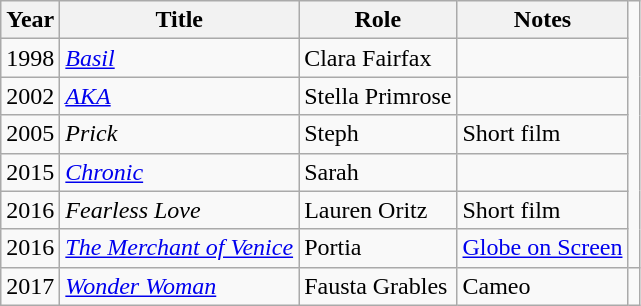<table class="wikitable sortable">
<tr>
<th>Year</th>
<th>Title</th>
<th>Role</th>
<th>Notes</th>
</tr>
<tr>
<td>1998</td>
<td><a href='#'><em>Basil</em></a></td>
<td>Clara Fairfax</td>
<td></td>
</tr>
<tr>
<td>2002</td>
<td><a href='#'><em>AKA</em></a></td>
<td>Stella Primrose</td>
<td></td>
</tr>
<tr>
<td>2005</td>
<td><em>Prick</em></td>
<td>Steph</td>
<td>Short film</td>
</tr>
<tr>
<td>2015</td>
<td><a href='#'><em>Chronic</em></a></td>
<td>Sarah</td>
<td></td>
</tr>
<tr>
<td>2016</td>
<td><em>Fearless Love</em></td>
<td>Lauren Oritz</td>
<td>Short film</td>
</tr>
<tr>
<td>2016</td>
<td><em><a href='#'>The Merchant of Venice</a></em></td>
<td>Portia</td>
<td><a href='#'>Globe on Screen</a></td>
</tr>
<tr>
<td>2017</td>
<td><a href='#'><em>Wonder Woman</em></a></td>
<td>Fausta Grables</td>
<td>Cameo</td>
<td></td>
</tr>
</table>
